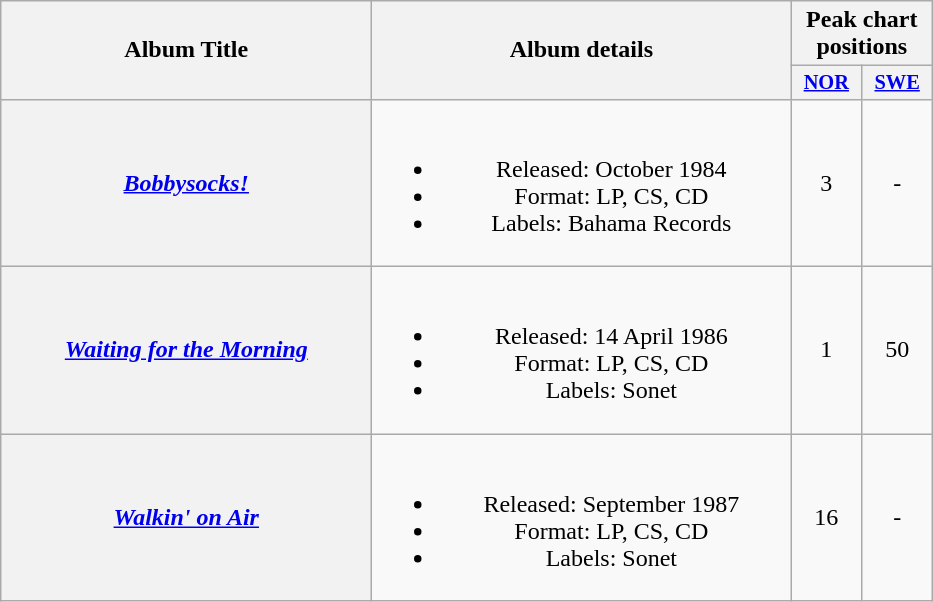<table class="wikitable plainrowheaders" style="text-align:center;">
<tr>
<th scope="col" rowspan="2" style="width:15em;">Album Title</th>
<th scope="col" rowspan="2" style="width:17em;">Album details</th>
<th scope="col" colspan="2">Peak chart positions</th>
</tr>
<tr>
<th scope="col" style="width:3em;font-size:85%;"><a href='#'>NOR</a><br></th>
<th scope="col" style="width:3em;font-size:85%;"><a href='#'>SWE</a></th>
</tr>
<tr>
<th scope="row"><em><a href='#'>Bobbysocks!</a></em></th>
<td><br><ul><li>Released: October 1984</li><li>Format: LP, CS, CD</li><li>Labels: Bahama Records</li></ul></td>
<td>3</td>
<td>-</td>
</tr>
<tr>
<th scope="row"><em><a href='#'>Waiting for the Morning</a></em></th>
<td><br><ul><li>Released: 14 April 1986</li><li>Format: LP, CS, CD</li><li>Labels: Sonet</li></ul></td>
<td>1</td>
<td>50</td>
</tr>
<tr>
<th scope="row"><em><a href='#'>Walkin' on Air</a></em></th>
<td><br><ul><li>Released: September 1987</li><li>Format: LP, CS, CD</li><li>Labels: Sonet</li></ul></td>
<td>16</td>
<td>-</td>
</tr>
</table>
